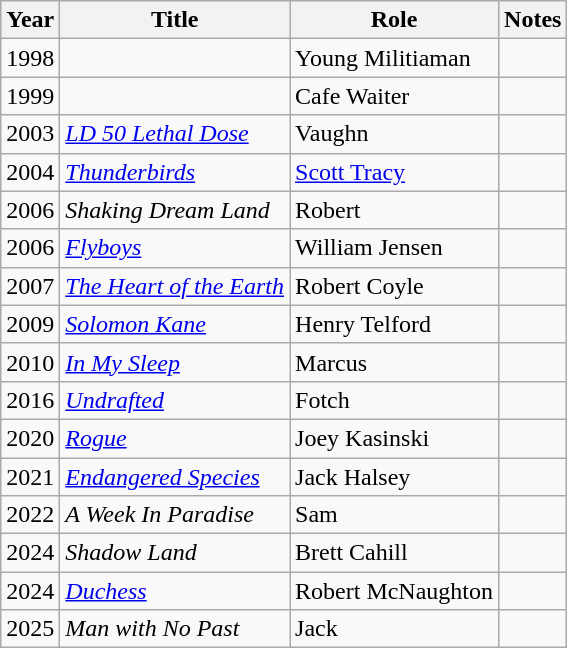<table class="wikitable sortable">
<tr>
<th>Year</th>
<th>Title</th>
<th>Role</th>
<th class="unsortable">Notes</th>
</tr>
<tr>
<td>1998</td>
<td><em></em></td>
<td>Young Militiaman</td>
<td></td>
</tr>
<tr>
<td>1999</td>
<td><em></em></td>
<td>Cafe Waiter</td>
<td></td>
</tr>
<tr>
<td>2003</td>
<td><em><a href='#'>LD 50 Lethal Dose</a></em></td>
<td>Vaughn</td>
<td></td>
</tr>
<tr>
<td>2004</td>
<td><em><a href='#'>Thunderbirds</a></em></td>
<td><a href='#'>Scott Tracy</a></td>
<td></td>
</tr>
<tr>
<td>2006</td>
<td><em>Shaking Dream Land</em></td>
<td>Robert</td>
<td></td>
</tr>
<tr>
<td>2006</td>
<td><em><a href='#'>Flyboys</a></em></td>
<td>William Jensen</td>
<td></td>
</tr>
<tr>
<td>2007</td>
<td><em><a href='#'>The Heart of the Earth</a></em></td>
<td>Robert Coyle</td>
<td></td>
</tr>
<tr>
<td>2009</td>
<td><em><a href='#'>Solomon Kane</a></em></td>
<td>Henry Telford</td>
<td></td>
</tr>
<tr>
<td>2010</td>
<td><em><a href='#'>In My Sleep</a></em></td>
<td>Marcus</td>
<td></td>
</tr>
<tr>
<td>2016</td>
<td><em><a href='#'>Undrafted</a></em></td>
<td>Fotch</td>
<td></td>
</tr>
<tr>
<td>2020</td>
<td><em><a href='#'>Rogue</a></em></td>
<td>Joey Kasinski</td>
<td></td>
</tr>
<tr>
<td>2021</td>
<td><em><a href='#'>Endangered Species</a></em></td>
<td>Jack Halsey</td>
<td></td>
</tr>
<tr>
<td>2022</td>
<td><em>A Week In Paradise</em></td>
<td>Sam</td>
<td></td>
</tr>
<tr>
<td>2024</td>
<td><em>Shadow Land</em></td>
<td>Brett Cahill</td>
<td></td>
</tr>
<tr>
<td>2024</td>
<td><em><a href='#'>Duchess</a></em></td>
<td>Robert McNaughton</td>
<td></td>
</tr>
<tr>
<td>2025</td>
<td><em>Man with No Past</em></td>
<td>Jack</td>
<td></td>
</tr>
</table>
